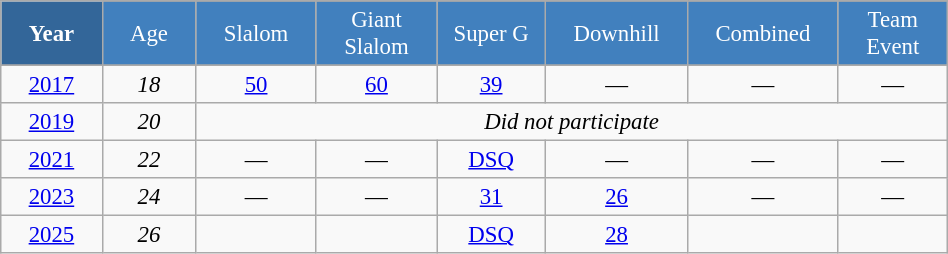<table class="wikitable" style="font-size:95%; text-align:center; border:grey solid 1px; border-collapse:collapse;" width="50%">
<tr style="background-color:#369; color:white;">
<td rowspan="2" colspan="1" width="5%"><strong>Year</strong></td>
</tr>
<tr style="background-color:#4180be; color:white;">
<td width="5%">Age</td>
<td width="5%">Slalom</td>
<td width="5%">Giant<br>Slalom</td>
<td width="5%">Super G</td>
<td width="5%">Downhill</td>
<td width="5%">Combined</td>
<td width="5%">Team Event</td>
</tr>
<tr style="background-color:#8CB2D8; color:white;">
</tr>
<tr>
<td><a href='#'>2017</a></td>
<td><em>18</em></td>
<td><a href='#'>50</a></td>
<td><a href='#'>60</a></td>
<td><a href='#'>39</a></td>
<td>—</td>
<td>—</td>
<td>—</td>
</tr>
<tr>
<td><a href='#'>2019</a></td>
<td><em>20</em></td>
<td colspan=6><em>Did not participate</em></td>
</tr>
<tr>
<td><a href='#'>2021</a></td>
<td><em>22</em></td>
<td>—</td>
<td>—</td>
<td><a href='#'>DSQ</a></td>
<td>—</td>
<td>—</td>
<td>—</td>
</tr>
<tr>
<td><a href='#'>2023</a></td>
<td><em>24</em></td>
<td>—</td>
<td>—</td>
<td><a href='#'>31</a></td>
<td><a href='#'>26</a></td>
<td>—</td>
<td>—</td>
</tr>
<tr>
<td><a href='#'>2025</a></td>
<td><em>26</em></td>
<td></td>
<td></td>
<td><a href='#'>DSQ</a></td>
<td><a href='#'>28</a></td>
<td></td>
<td></td>
</tr>
</table>
